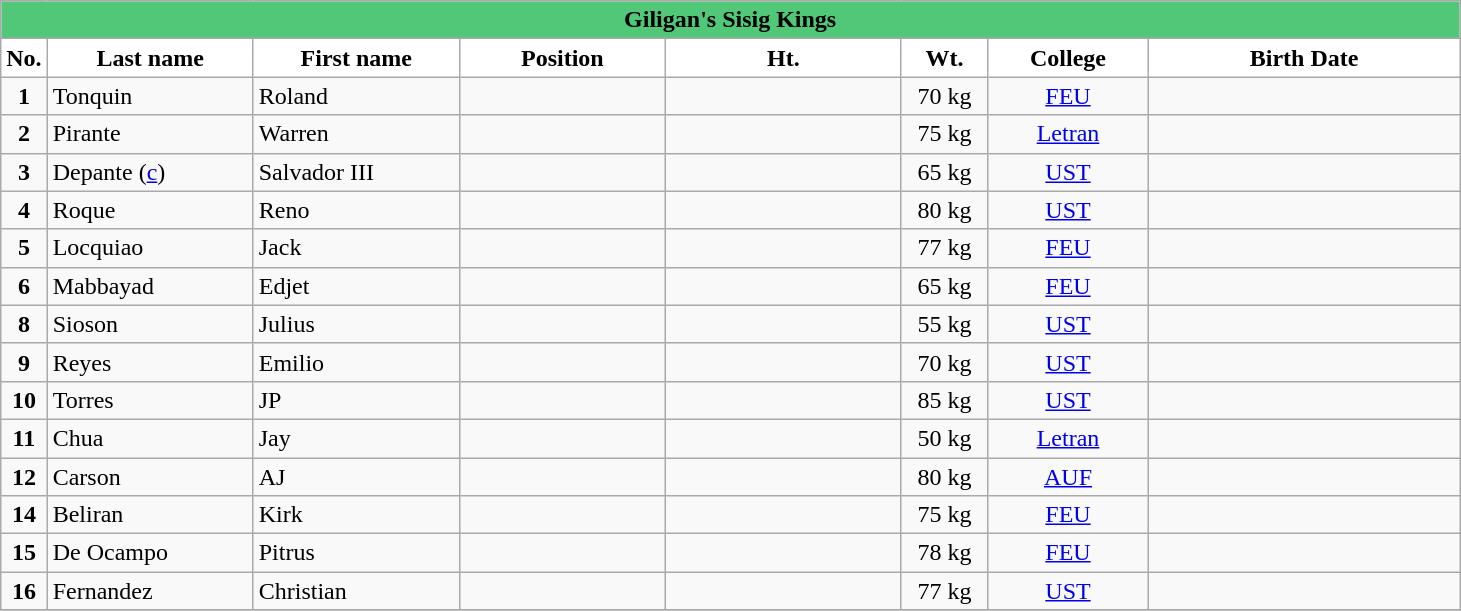<table class="wikitable" style="text-align:center;">
<tr>
<td colspan="8" style= "background: #50C878; color: black; text-align: center"><strong>Giligan's Sisig Kings</strong></td>
</tr>
<tr>
<th width=3px style="background: white; color: black; text-align: center"><strong>No.</strong></th>
<th width=130px style="background: white; color: black">Last name</th>
<th width=130px style="background: white; color: black">First name</th>
<th width=130px style="background: white; color: black">Position</th>
<th width=150px style="background: white; color: black">Ht.</th>
<th width=50px style="background: white; color: black">Wt.</th>
<th width=100px style="background: white; color: black">College</th>
<th width=200px style="background: white; color: black">Birth Date</th>
</tr>
<tr>
<td><strong>1</strong></td>
<td style="text-align: left">Tonquin</td>
<td style="text-align: left">Roland</td>
<td></td>
<td></td>
<td>70 kg</td>
<td><a href='#'>FEU</a></td>
<td></td>
</tr>
<tr>
<td><strong>2</strong></td>
<td style="text-align: left">Pirante</td>
<td style="text-align: left">Warren</td>
<td></td>
<td></td>
<td>75 kg</td>
<td><a href='#'>Letran</a></td>
<td></td>
</tr>
<tr>
<td><strong>3</strong></td>
<td style="text-align: left">Depante (<a href='#'>c</a>)</td>
<td style="text-align: left">Salvador III</td>
<td></td>
<td></td>
<td>65 kg</td>
<td><a href='#'>UST</a></td>
<td></td>
</tr>
<tr>
<td><strong>4</strong></td>
<td style="text-align: left">Roque</td>
<td style="text-align: left">Reno</td>
<td></td>
<td></td>
<td>80 kg</td>
<td><a href='#'>UST</a></td>
<td></td>
</tr>
<tr>
<td><strong>5</strong></td>
<td style="text-align: left">Locquiao</td>
<td style="text-align: left">Jack</td>
<td></td>
<td></td>
<td>77 kg</td>
<td><a href='#'>FEU</a></td>
<td></td>
</tr>
<tr>
<td><strong>6</strong></td>
<td style="text-align: left">Mabbayad</td>
<td style="text-align: left">Edjet</td>
<td></td>
<td></td>
<td>65 kg</td>
<td><a href='#'>FEU</a></td>
<td></td>
</tr>
<tr>
<td><strong>8</strong></td>
<td style="text-align: left">Sioson</td>
<td style="text-align: left">Julius</td>
<td></td>
<td></td>
<td>55 kg</td>
<td><a href='#'>UST</a></td>
<td></td>
</tr>
<tr>
<td><strong>9</strong></td>
<td style="text-align: left">Reyes</td>
<td style="text-align: left">Emilio</td>
<td></td>
<td></td>
<td>70 kg</td>
<td><a href='#'>UST</a></td>
<td></td>
</tr>
<tr>
<td><strong>10</strong></td>
<td style="text-align: left">Torres</td>
<td style="text-align: left">JP</td>
<td></td>
<td></td>
<td>85 kg</td>
<td><a href='#'>UST</a></td>
<td></td>
</tr>
<tr>
<td><strong>11</strong></td>
<td style="text-align: left">Chua</td>
<td style="text-align: left">Jay</td>
<td></td>
<td></td>
<td>50 kg</td>
<td><a href='#'>Letran</a></td>
<td></td>
</tr>
<tr>
<td><strong>12</strong></td>
<td style="text-align: left">Carson</td>
<td style="text-align: left">AJ</td>
<td></td>
<td></td>
<td>80 kg</td>
<td><a href='#'>AUF</a></td>
<td></td>
</tr>
<tr>
<td><strong>14</strong></td>
<td style="text-align: left">Beliran</td>
<td style="text-align: left">Kirk</td>
<td></td>
<td></td>
<td>75 kg</td>
<td><a href='#'>FEU</a></td>
<td></td>
</tr>
<tr>
<td><strong>15</strong></td>
<td style="text-align: left">De Ocampo</td>
<td style="text-align: left">Pitrus</td>
<td></td>
<td></td>
<td>78 kg</td>
<td><a href='#'>FEU</a></td>
<td></td>
</tr>
<tr>
<td><strong>16</strong></td>
<td style="text-align: left">Fernandez</td>
<td style="text-align: left">Christian</td>
<td></td>
<td></td>
<td>77 kg</td>
<td><a href='#'>UST</a></td>
<td></td>
</tr>
<tr>
</tr>
</table>
